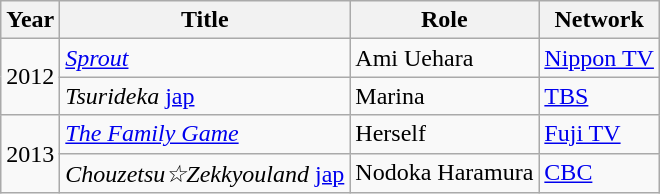<table class="wikitable">
<tr>
<th>Year</th>
<th>Title</th>
<th>Role</th>
<th>Network</th>
</tr>
<tr>
<td rowspan=2>2012</td>
<td><em><a href='#'>Sprout</a></em></td>
<td>Ami Uehara</td>
<td><a href='#'>Nippon TV</a></td>
</tr>
<tr>
<td><em>Tsurideka</em> <a href='#'>jap</a></td>
<td>Marina</td>
<td><a href='#'>TBS</a></td>
</tr>
<tr>
<td rowspan=2>2013</td>
<td><em><a href='#'>The Family Game</a></em></td>
<td>Herself</td>
<td><a href='#'>Fuji TV</a></td>
</tr>
<tr>
<td><em>Chouzetsu☆Zekkyouland</em> <a href='#'>jap</a></td>
<td>Nodoka Haramura</td>
<td><a href='#'>CBC</a></td>
</tr>
</table>
